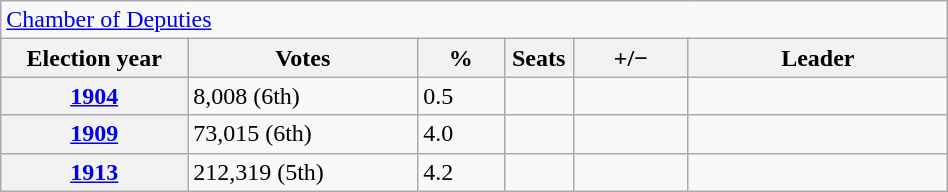<table class=wikitable style="width:50%; border:1px #AAAAFF solid">
<tr>
<td colspan=6><a href='#'>Chamber of Deputies</a></td>
</tr>
<tr>
<th width=13%>Election year</th>
<th width=16%>Votes</th>
<th width=6%>%</th>
<th width=1%>Seats</th>
<th width=8%>+/−</th>
<th width=18%>Leader</th>
</tr>
<tr>
<th><a href='#'>1904</a></th>
<td>8,008 (6th)</td>
<td>0.5</td>
<td></td>
<td></td>
<td></td>
</tr>
<tr>
<th><a href='#'>1909</a></th>
<td>73,015 (6th)</td>
<td>4.0</td>
<td></td>
<td></td>
<td></td>
</tr>
<tr>
<th><a href='#'>1913</a></th>
<td>212,319 (5th)</td>
<td>4.2</td>
<td></td>
<td></td>
<td></td>
</tr>
</table>
